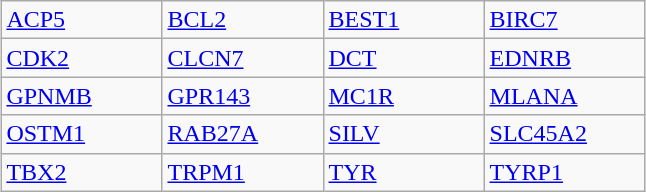<table class=wikitable style="margin:auto">
<tr>
<td WIDTH="100"><a href='#'>ACP5</a></td>
<td WIDTH="100"><a href='#'>BCL2</a></td>
<td WIDTH="100"><a href='#'>BEST1</a></td>
<td WIDTH="100"><a href='#'>BIRC7</a></td>
</tr>
<tr>
<td><a href='#'>CDK2</a></td>
<td><a href='#'>CLCN7</a></td>
<td><a href='#'>DCT</a></td>
<td><a href='#'>EDNRB</a></td>
</tr>
<tr>
<td><a href='#'>GPNMB</a></td>
<td><a href='#'>GPR143</a></td>
<td><a href='#'>MC1R</a></td>
<td><a href='#'>MLANA</a></td>
</tr>
<tr>
<td><a href='#'>OSTM1</a></td>
<td><a href='#'>RAB27A</a></td>
<td><a href='#'>SILV</a></td>
<td><a href='#'>SLC45A2</a></td>
</tr>
<tr>
<td><a href='#'>TBX2</a></td>
<td><a href='#'>TRPM1</a></td>
<td><a href='#'>TYR</a></td>
<td><a href='#'>TYRP1</a></td>
</tr>
</table>
